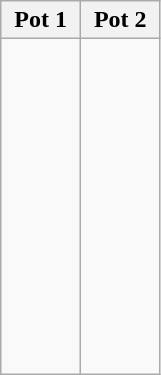<table class=wikitable>
<tr>
<th width=40% colspan=1>Pot 1</th>
<th width=40% colspan=1>Pot 2</th>
</tr>
<tr valign=top>
<td><br><br>
<br>
<br>
<br>
<br>
<br>
<br>
<br>
<br>
<br>
<br>
</td>
<td><br><br>
<br>
<br>
<br>
<br>
<br>
<br>
<br>
<br>
<br>
<br>
</td>
</tr>
</table>
